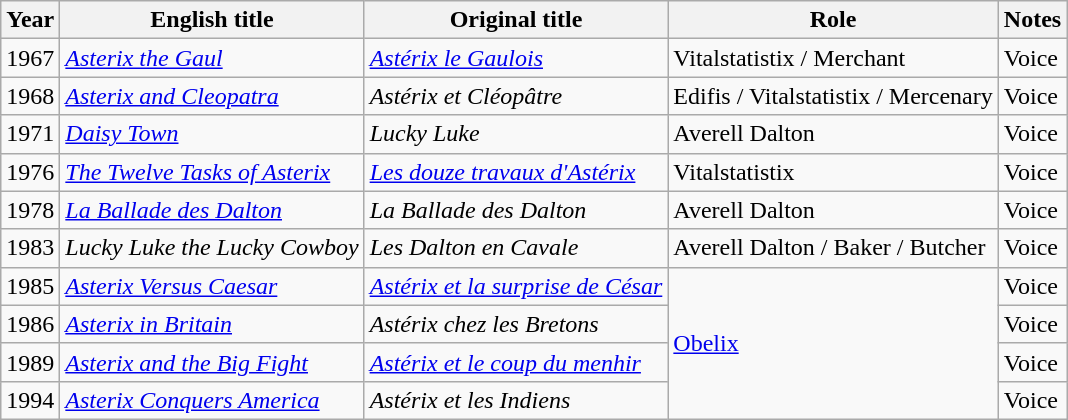<table class="wikitable sortable">
<tr>
<th>Year</th>
<th>English title</th>
<th>Original title</th>
<th>Role</th>
<th>Notes</th>
</tr>
<tr>
<td>1967</td>
<td><em><a href='#'>Asterix the Gaul</a></em></td>
<td><em><a href='#'>Astérix le Gaulois</a></em></td>
<td>Vitalstatistix / Merchant</td>
<td>Voice</td>
</tr>
<tr>
<td>1968</td>
<td><em><a href='#'>Asterix and Cleopatra</a></em></td>
<td><em>Astérix et Cléopâtre</em></td>
<td>Edifis / Vitalstatistix / Mercenary</td>
<td>Voice</td>
</tr>
<tr>
<td>1971</td>
<td><em><a href='#'>Daisy Town</a></em></td>
<td><em>Lucky Luke</em></td>
<td>Averell Dalton</td>
<td>Voice</td>
</tr>
<tr>
<td>1976</td>
<td><em><a href='#'>The Twelve Tasks of Asterix</a></em></td>
<td><em><a href='#'>Les douze travaux d'Astérix</a></em></td>
<td>Vitalstatistix</td>
<td>Voice</td>
</tr>
<tr>
<td>1978</td>
<td><em><a href='#'>La Ballade des Dalton</a></em></td>
<td><em>La Ballade des Dalton</em></td>
<td>Averell Dalton</td>
<td>Voice</td>
</tr>
<tr>
<td>1983</td>
<td><em>Lucky Luke the Lucky Cowboy</em></td>
<td><em>Les Dalton en Cavale</em></td>
<td>Averell Dalton / Baker / Butcher</td>
<td>Voice</td>
</tr>
<tr>
<td>1985</td>
<td><em><a href='#'>Asterix Versus Caesar</a></em></td>
<td><em><a href='#'>Astérix et la surprise de César</a></em></td>
<td rowspan="4"><a href='#'>Obelix</a></td>
<td>Voice</td>
</tr>
<tr>
<td>1986</td>
<td><em><a href='#'>Asterix in Britain</a></em></td>
<td><em>Astérix chez les Bretons</em></td>
<td>Voice</td>
</tr>
<tr>
<td>1989</td>
<td><em><a href='#'>Asterix and the Big Fight</a></em></td>
<td><em><a href='#'>Astérix et le coup du menhir</a></em></td>
<td>Voice</td>
</tr>
<tr>
<td>1994</td>
<td><em><a href='#'>Asterix Conquers America</a></em></td>
<td><em>Astérix et les Indiens</em></td>
<td>Voice</td>
</tr>
</table>
